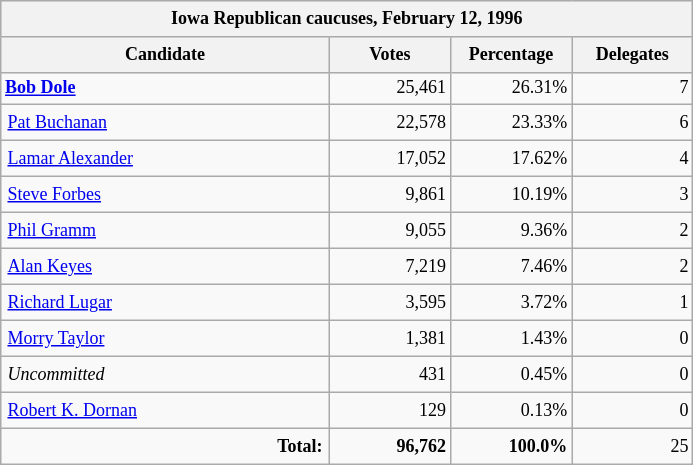<table class="wikitable" style="font-size:12px;">
<tr style="background:#e9e9e9;">
<th colspan="4" style="padding:4px;">Iowa Republican caucuses, February 12, 1996</th>
</tr>
<tr>
<th rowspan="1" style="width:210px; padding:4px;">Candidate</th>
<th rowspan="1" style="width:75px;">Votes</th>
<th rowspan="1" style="width:75px;">Percentage</th>
<th rowspan="1" style="width:75px;">Delegates</th>
</tr>
<tr style="text-align:right;">
<td style="text-align:left;"> <strong><a href='#'>Bob Dole</a></strong></td>
<td>25,461</td>
<td>26.31%</td>
<td>7</td>
</tr>
<tr style="text-align:right;">
<td style="text-align:left; padding:4px;"><a href='#'>Pat Buchanan</a></td>
<td>22,578</td>
<td>23.33%</td>
<td>6</td>
</tr>
<tr style="text-align:right;">
<td style="text-align:left; padding:4px;"><a href='#'>Lamar Alexander</a></td>
<td>17,052</td>
<td>17.62%</td>
<td>4</td>
</tr>
<tr style="text-align:right;">
<td style="text-align:left; padding:4px;"><a href='#'>Steve Forbes</a></td>
<td>9,861</td>
<td>10.19%</td>
<td>3</td>
</tr>
<tr style="text-align:right;">
<td style="text-align:left; padding:4px;"><a href='#'>Phil Gramm</a></td>
<td>9,055</td>
<td>9.36%</td>
<td>2</td>
</tr>
<tr style="text-align:right;">
<td style="text-align:left; padding:4px;"><a href='#'>Alan Keyes</a></td>
<td>7,219</td>
<td>7.46%</td>
<td>2</td>
</tr>
<tr style="text-align:right;">
<td style="text-align:left; padding:4px;"><a href='#'>Richard Lugar</a></td>
<td>3,595</td>
<td>3.72%</td>
<td>1</td>
</tr>
<tr style="text-align:right;">
<td style="text-align:left; padding:4px;"><a href='#'>Morry Taylor</a></td>
<td>1,381</td>
<td>1.43%</td>
<td>0</td>
</tr>
<tr style="text-align:right;">
<td style="text-align:left; padding:4px;"><em>Uncommitted</em></td>
<td>431</td>
<td>0.45%</td>
<td>0</td>
</tr>
<tr style="text-align:right;">
<td style="text-align:left; padding:4px;"><a href='#'>Robert K. Dornan</a></td>
<td>129</td>
<td>0.13%</td>
<td>0</td>
</tr>
<tr style="text-align:right;">
<td style="padding:4px;"><strong>Total:</strong></td>
<td><strong>96,762</strong></td>
<td><strong>100.0%</strong></td>
<td>25</td>
</tr>
</table>
